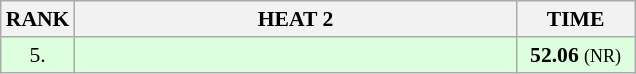<table class="wikitable" style="border-collapse: collapse; font-size: 90%;">
<tr>
<th>RANK</th>
<th style="width: 20em">HEAT 2</th>
<th style="width: 5em">TIME</th>
</tr>
<tr style="background:#ddffdd;">
<td align="center">5.</td>
<td></td>
<td align="center"><strong>52.06</strong> <small>(NR)</small></td>
</tr>
</table>
